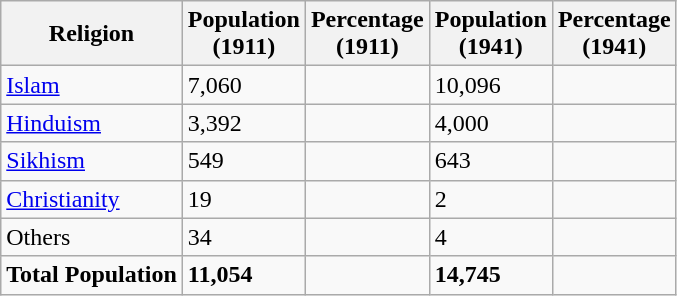<table class="wikitable sortable">
<tr>
<th>Religion</th>
<th>Population<br>(1911)</th>
<th>Percentage<br>(1911)</th>
<th>Population<br>(1941)</th>
<th>Percentage<br>(1941)</th>
</tr>
<tr>
<td><a href='#'>Islam</a> </td>
<td>7,060</td>
<td></td>
<td>10,096</td>
<td></td>
</tr>
<tr>
<td><a href='#'>Hinduism</a> </td>
<td>3,392</td>
<td></td>
<td>4,000</td>
<td></td>
</tr>
<tr>
<td><a href='#'>Sikhism</a> </td>
<td>549</td>
<td></td>
<td>643</td>
<td></td>
</tr>
<tr>
<td><a href='#'>Christianity</a> </td>
<td>19</td>
<td></td>
<td>2</td>
<td></td>
</tr>
<tr>
<td>Others </td>
<td>34</td>
<td></td>
<td>4</td>
<td></td>
</tr>
<tr>
<td><strong>Total Population</strong></td>
<td><strong>11,054</strong></td>
<td><strong></strong></td>
<td><strong>14,745</strong></td>
<td><strong></strong></td>
</tr>
</table>
